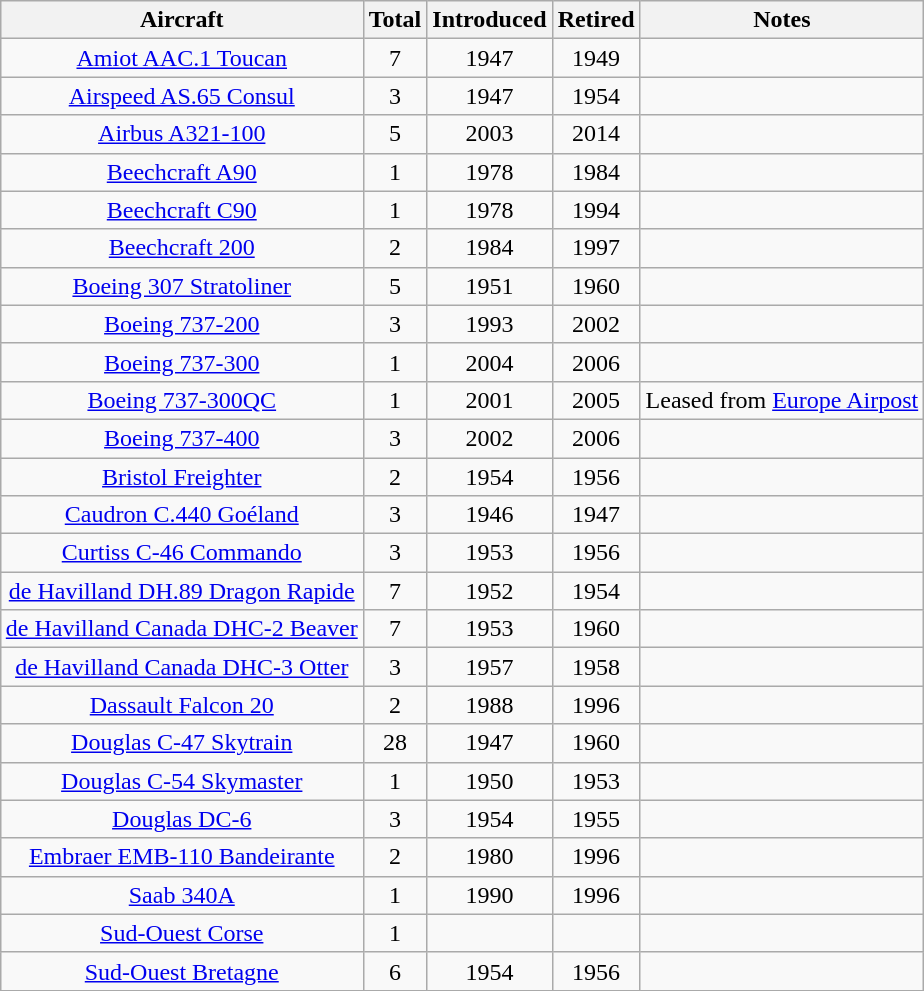<table class="wikitable" style="margin:0.5em auto; text-align:center">
<tr>
<th>Aircraft</th>
<th>Total</th>
<th>Introduced</th>
<th>Retired</th>
<th>Notes</th>
</tr>
<tr>
<td><a href='#'>Amiot AAC.1 Toucan</a></td>
<td>7</td>
<td>1947</td>
<td>1949</td>
<td></td>
</tr>
<tr>
<td><a href='#'>Airspeed AS.65 Consul</a></td>
<td>3</td>
<td>1947</td>
<td>1954</td>
<td></td>
</tr>
<tr>
<td><a href='#'>Airbus A321-100</a></td>
<td>5</td>
<td>2003</td>
<td>2014</td>
<td></td>
</tr>
<tr>
<td><a href='#'>Beechcraft A90</a></td>
<td>1</td>
<td>1978</td>
<td>1984</td>
<td></td>
</tr>
<tr>
<td><a href='#'>Beechcraft C90</a></td>
<td>1</td>
<td>1978</td>
<td>1994</td>
<td></td>
</tr>
<tr>
<td><a href='#'>Beechcraft 200</a></td>
<td>2</td>
<td>1984</td>
<td>1997</td>
<td></td>
</tr>
<tr>
<td><a href='#'>Boeing 307 Stratoliner</a></td>
<td>5</td>
<td>1951</td>
<td>1960</td>
<td></td>
</tr>
<tr>
<td><a href='#'>Boeing 737-200</a></td>
<td>3</td>
<td>1993</td>
<td>2002</td>
<td></td>
</tr>
<tr>
<td><a href='#'>Boeing 737-300</a></td>
<td>1</td>
<td>2004</td>
<td>2006</td>
<td></td>
</tr>
<tr>
<td><a href='#'>Boeing 737-300QC</a></td>
<td>1</td>
<td>2001</td>
<td>2005</td>
<td>Leased from <a href='#'>Europe Airpost</a></td>
</tr>
<tr>
<td><a href='#'>Boeing 737-400</a></td>
<td>3</td>
<td>2002</td>
<td>2006</td>
<td></td>
</tr>
<tr>
<td><a href='#'>Bristol Freighter</a></td>
<td>2</td>
<td>1954</td>
<td>1956</td>
<td></td>
</tr>
<tr>
<td><a href='#'>Caudron C.440 Goéland</a></td>
<td>3</td>
<td>1946</td>
<td>1947</td>
<td></td>
</tr>
<tr>
<td><a href='#'>Curtiss C-46 Commando</a></td>
<td>3</td>
<td>1953</td>
<td>1956</td>
<td></td>
</tr>
<tr>
<td><a href='#'>de Havilland DH.89 Dragon Rapide</a></td>
<td>7</td>
<td>1952</td>
<td>1954</td>
<td></td>
</tr>
<tr>
<td><a href='#'>de Havilland Canada DHC-2 Beaver</a></td>
<td>7</td>
<td>1953</td>
<td>1960</td>
<td></td>
</tr>
<tr>
<td><a href='#'>de Havilland Canada DHC-3 Otter</a></td>
<td>3</td>
<td>1957</td>
<td>1958</td>
<td></td>
</tr>
<tr>
<td><a href='#'>Dassault Falcon 20</a></td>
<td>2</td>
<td>1988</td>
<td>1996</td>
<td></td>
</tr>
<tr>
<td><a href='#'>Douglas C-47 Skytrain</a></td>
<td>28</td>
<td>1947</td>
<td>1960</td>
<td></td>
</tr>
<tr>
<td><a href='#'>Douglas C-54 Skymaster</a></td>
<td>1</td>
<td>1950</td>
<td>1953</td>
<td></td>
</tr>
<tr>
<td><a href='#'>Douglas DC-6</a></td>
<td>3</td>
<td>1954</td>
<td>1955</td>
<td></td>
</tr>
<tr>
<td><a href='#'>Embraer EMB-110 Bandeirante</a></td>
<td>2</td>
<td>1980</td>
<td>1996</td>
<td></td>
</tr>
<tr>
<td><a href='#'>Saab 340A</a></td>
<td>1</td>
<td>1990</td>
<td>1996</td>
<td></td>
</tr>
<tr>
<td><a href='#'>Sud-Ouest Corse</a></td>
<td>1</td>
<td></td>
<td></td>
<td></td>
</tr>
<tr>
<td><a href='#'>Sud-Ouest Bretagne</a></td>
<td>6</td>
<td>1954</td>
<td>1956</td>
<td></td>
</tr>
<tr>
</tr>
</table>
